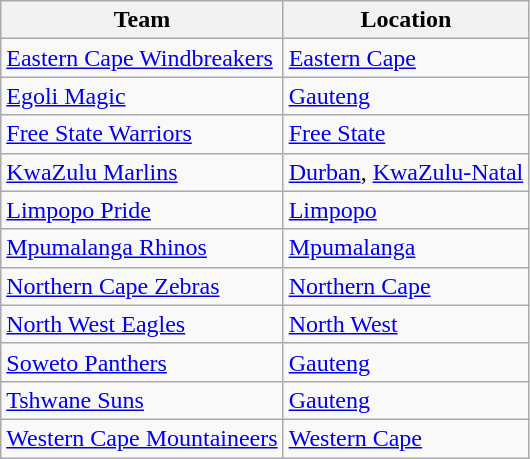<table class="wikitable">
<tr>
<th>Team</th>
<th>Location</th>
</tr>
<tr>
<td><a href='#'>Eastern Cape Windbreakers</a></td>
<td><a href='#'>Eastern Cape</a></td>
</tr>
<tr>
<td><a href='#'>Egoli Magic</a></td>
<td><a href='#'>Gauteng</a></td>
</tr>
<tr>
<td><a href='#'>Free State Warriors</a></td>
<td><a href='#'>Free State</a></td>
</tr>
<tr>
<td><a href='#'>KwaZulu Marlins</a></td>
<td><a href='#'>Durban</a>, <a href='#'>KwaZulu-Natal</a></td>
</tr>
<tr>
<td><a href='#'>Limpopo Pride</a></td>
<td><a href='#'>Limpopo</a></td>
</tr>
<tr>
<td><a href='#'>Mpumalanga Rhinos</a></td>
<td><a href='#'>Mpumalanga</a></td>
</tr>
<tr>
<td><a href='#'>Northern Cape Zebras</a></td>
<td><a href='#'>Northern Cape</a></td>
</tr>
<tr>
<td><a href='#'>North West Eagles</a></td>
<td><a href='#'>North West</a></td>
</tr>
<tr>
<td><a href='#'>Soweto Panthers</a></td>
<td><a href='#'>Gauteng</a></td>
</tr>
<tr>
<td><a href='#'>Tshwane Suns</a></td>
<td><a href='#'>Gauteng</a></td>
</tr>
<tr>
<td><a href='#'>Western Cape Mountaineers</a></td>
<td><a href='#'>Western Cape</a></td>
</tr>
</table>
